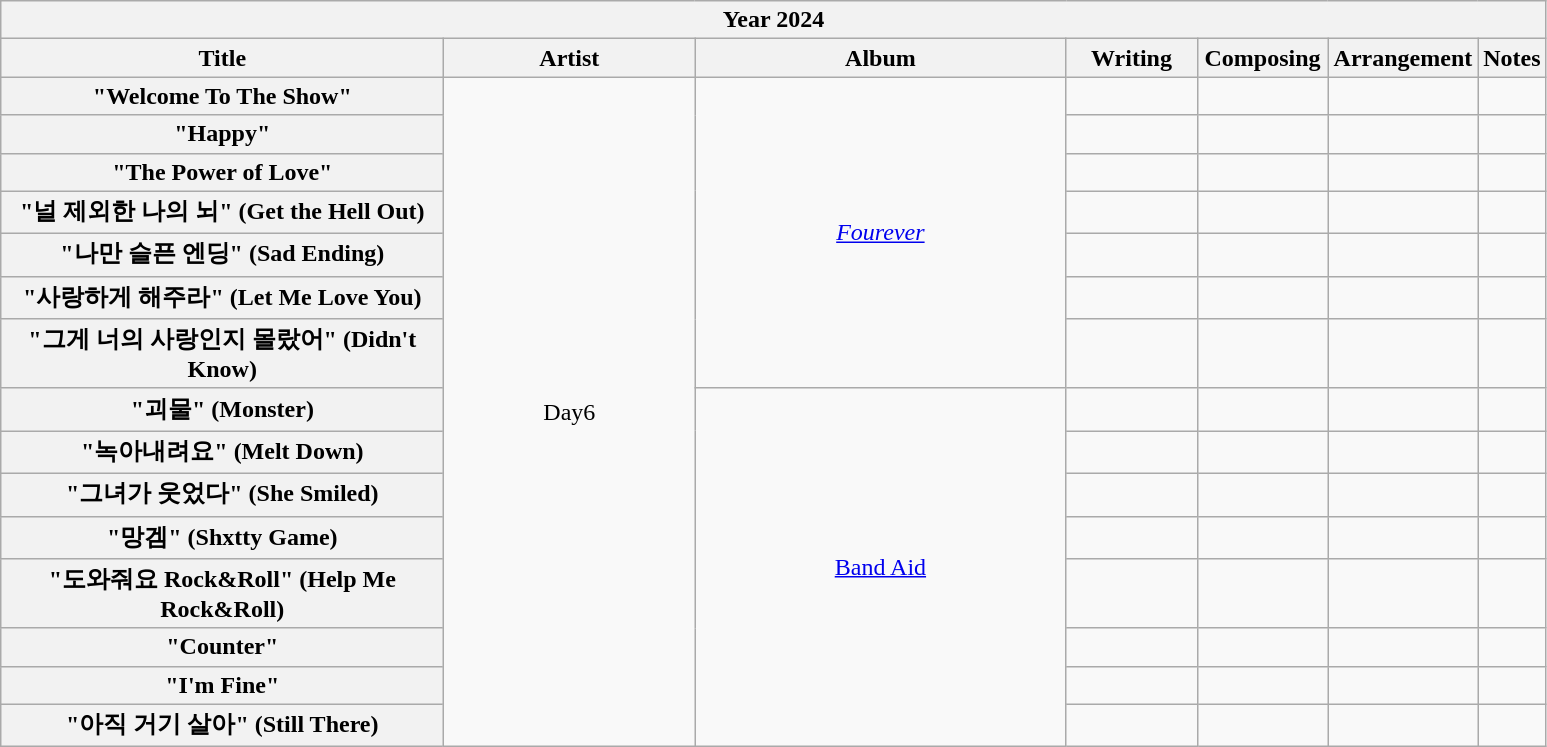<table class="wikitable plainrowheaders collapsible collapsed" style="text-align:center">
<tr>
<th colspan="7">Year 2024</th>
</tr>
<tr>
<th scope="col" style="width:18em;">Title</th>
<th scope="col" style="width:10em;">Artist</th>
<th scope="col" style="width:15em;">Album</th>
<th scope="col" style="width:5em;">Writing</th>
<th scope="col" style="width:5em;">Composing</th>
<th scope="col" style="width:5em;">Arrangement</th>
<th scope="col">Notes</th>
</tr>
<tr>
<th scope="row">"Welcome To The Show"</th>
<td rowspan="15">Day6</td>
<td rowspan="7"><em><a href='#'>Fourever</a></em></td>
<td></td>
<td></td>
<td></td>
<td></td>
</tr>
<tr>
<th scope="row">"Happy"</th>
<td></td>
<td></td>
<td></td>
<td></td>
</tr>
<tr>
<th scope="row">"The Power of Love"</th>
<td></td>
<td></td>
<td></td>
<td></td>
</tr>
<tr>
<th scope="row">"널 제외한 나의 뇌" (Get the Hell Out)</th>
<td></td>
<td></td>
<td></td>
<td></td>
</tr>
<tr>
<th scope="row">"나만 슬픈 엔딩" (Sad Ending)</th>
<td></td>
<td></td>
<td></td>
<td></td>
</tr>
<tr>
<th scope="row">"사랑하게 해주라" (Let Me Love You)</th>
<td></td>
<td></td>
<td></td>
<td></td>
</tr>
<tr>
<th scope="row">"그게 너의 사랑인지 몰랐어" (Didn't Know)</th>
<td></td>
<td></td>
<td></td>
<td></td>
</tr>
<tr>
<th scope="row">"괴물" (Monster)</th>
<td rowspan="8"><a href='#'>Band Aid</a></td>
<td></td>
<td></td>
<td></td>
<td></td>
</tr>
<tr>
<th scope="row">"녹아내려요" (Melt Down)</th>
<td></td>
<td></td>
<td></td>
<td></td>
</tr>
<tr>
<th scope="row">"그녀가 웃었다" (She Smiled)</th>
<td></td>
<td></td>
<td></td>
<td></td>
</tr>
<tr>
<th scope="row">"망겜" (Shxtty Game)</th>
<td></td>
<td></td>
<td></td>
<td></td>
</tr>
<tr>
<th scope="row">"도와줘요 Rock&Roll" (Help Me Rock&Roll)</th>
<td></td>
<td></td>
<td></td>
<td></td>
</tr>
<tr>
<th scope="row">"Counter"</th>
<td></td>
<td></td>
<td></td>
<td></td>
</tr>
<tr>
<th scope="row">"I'm Fine"</th>
<td></td>
<td></td>
<td></td>
<td></td>
</tr>
<tr>
<th scope="row">"아직 거기 살아" (Still There)</th>
<td></td>
<td></td>
<td></td>
<td></td>
</tr>
</table>
